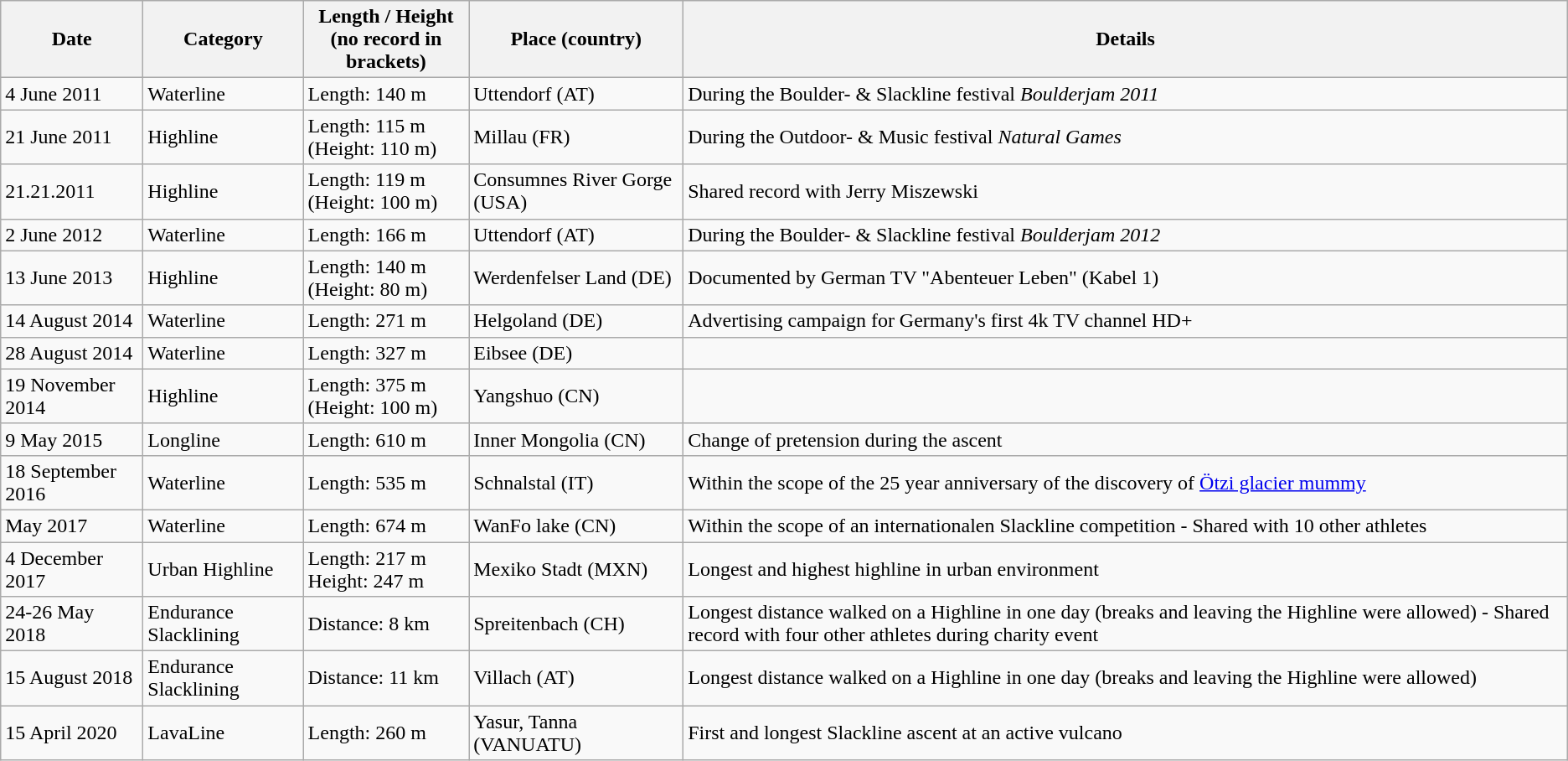<table class="wikitable sortable">
<tr>
<th>Date</th>
<th>Category</th>
<th>Length / Height<br>(no record in brackets)</th>
<th>Place (country)</th>
<th>Details</th>
</tr>
<tr>
<td>4 June 2011</td>
<td>Waterline</td>
<td>Length: 140 m</td>
<td>Uttendorf (AT)</td>
<td>During the Boulder- & Slackline festival <em>Boulderjam 2011</em></td>
</tr>
<tr>
<td>21 June 2011</td>
<td>Highline</td>
<td>Length: 115 m<br>(Height: 110 m)</td>
<td>Millau (FR)</td>
<td>During the Outdoor- & Music festival <em>Natural Games</em></td>
</tr>
<tr>
<td>21.21.2011</td>
<td>Highline</td>
<td>Length: 119 m<br>(Height: 100 m)</td>
<td>Consumnes River Gorge (USA)</td>
<td>Shared record with Jerry Miszewski</td>
</tr>
<tr>
<td>2 June 2012</td>
<td>Waterline</td>
<td>Length: 166 m</td>
<td>Uttendorf (AT)</td>
<td>During the Boulder- & Slackline festival <em>Boulderjam 2012</em></td>
</tr>
<tr>
<td>13 June 2013</td>
<td>Highline</td>
<td>Length: 140 m<br>(Height: 80 m)</td>
<td>Werdenfelser Land (DE)</td>
<td>Documented by German TV "Abenteuer Leben" (Kabel 1)</td>
</tr>
<tr>
<td>14 August 2014</td>
<td>Waterline</td>
<td>Length: 271 m</td>
<td>Helgoland (DE)</td>
<td>Advertising campaign for Germany's first 4k TV channel HD+</td>
</tr>
<tr>
<td>28 August 2014</td>
<td>Waterline</td>
<td>Length: 327 m</td>
<td>Eibsee (DE)</td>
<td></td>
</tr>
<tr>
<td>19 November 2014</td>
<td>Highline</td>
<td>Length: 375 m<br>(Height: 100 m)</td>
<td>Yangshuo (CN)</td>
<td></td>
</tr>
<tr>
<td>9 May 2015</td>
<td>Longline</td>
<td>Length: 610 m</td>
<td>Inner Mongolia (CN)</td>
<td>Change of pretension during the ascent</td>
</tr>
<tr>
<td>18 September 2016</td>
<td>Waterline</td>
<td>Length: 535 m</td>
<td>Schnalstal (IT)</td>
<td>Within the scope of the 25 year anniversary of the discovery of <a href='#'>Ötzi glacier mummy</a></td>
</tr>
<tr>
<td>May 2017</td>
<td>Waterline</td>
<td>Length: 674 m</td>
<td>WanFo lake (CN)</td>
<td>Within the scope of an internationalen Slackline competition - Shared with 10 other athletes</td>
</tr>
<tr>
<td>4 December 2017</td>
<td>Urban Highline</td>
<td>Length: 217 m<br>Height: 247 m</td>
<td>Mexiko Stadt (MXN)</td>
<td>Longest and highest highline in urban environment</td>
</tr>
<tr>
<td>24-26 May 2018</td>
<td>Endurance Slacklining</td>
<td>Distance: 8 km</td>
<td>Spreitenbach (CH)</td>
<td>Longest distance walked on a Highline in one day (breaks and leaving the Highline were allowed) - Shared record with four other athletes during charity event</td>
</tr>
<tr>
<td>15 August 2018</td>
<td>Endurance Slacklining</td>
<td>Distance: 11 km</td>
<td>Villach (AT)</td>
<td>Longest distance walked on a Highline in one day (breaks and leaving the Highline were allowed)</td>
</tr>
<tr>
<td>15 April 2020</td>
<td>LavaLine</td>
<td>Length: 260 m</td>
<td>Yasur, Tanna (VANUATU)</td>
<td>First and longest Slackline ascent at an active vulcano</td>
</tr>
</table>
